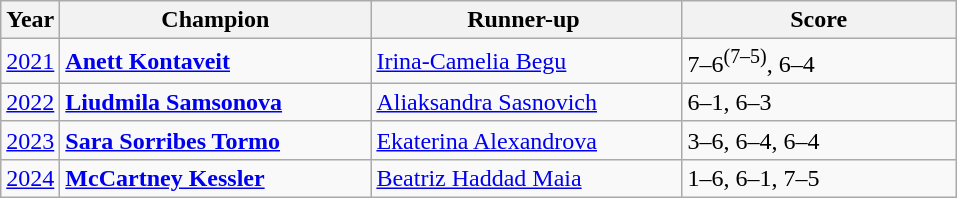<table class="wikitable">
<tr>
<th>Year</th>
<th width="200">Champion</th>
<th width="200">Runner-up </th>
<th width="175">Score</th>
</tr>
<tr>
<td><a href='#'>2021</a></td>
<td><strong> <a href='#'>Anett Kontaveit</a></strong></td>
<td> <a href='#'>Irina-Camelia Begu</a></td>
<td>7–6<sup>(7–5)</sup>, 6–4</td>
</tr>
<tr>
<td><a href='#'>2022</a></td>
<td><strong> <a href='#'>Liudmila Samsonova</a></strong></td>
<td> <a href='#'>Aliaksandra Sasnovich</a></td>
<td>6–1, 6–3</td>
</tr>
<tr>
<td><a href='#'>2023</a></td>
<td><strong> <a href='#'>Sara Sorribes Tormo</a></strong></td>
<td> <a href='#'>Ekaterina Alexandrova</a></td>
<td>3–6, 6–4, 6–4</td>
</tr>
<tr>
<td><a href='#'>2024</a></td>
<td><strong> <a href='#'>McCartney Kessler</a></strong></td>
<td> <a href='#'>Beatriz Haddad Maia</a></td>
<td>1–6, 6–1, 7–5</td>
</tr>
</table>
